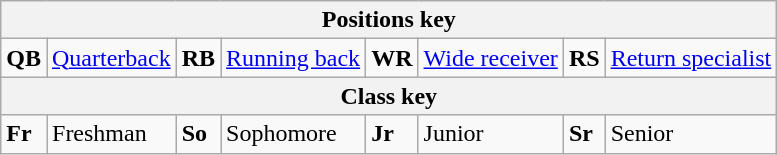<table class="wikitable">
<tr>
<th colspan="8">Positions key</th>
</tr>
<tr>
<td><strong>QB</strong></td>
<td><a href='#'>Quarterback</a></td>
<td><strong>RB</strong></td>
<td><a href='#'>Running back</a></td>
<td><strong>WR</strong></td>
<td><a href='#'>Wide receiver</a></td>
<td><strong>RS</strong></td>
<td><a href='#'>Return specialist</a></td>
</tr>
<tr>
<th colspan="8">Class key</th>
</tr>
<tr>
<td><strong>Fr</strong></td>
<td>Freshman</td>
<td><strong>So</strong></td>
<td>Sophomore</td>
<td><strong>Jr</strong></td>
<td>Junior</td>
<td><strong>Sr</strong></td>
<td>Senior</td>
</tr>
</table>
